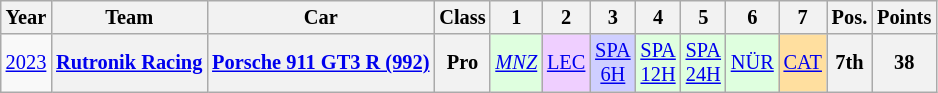<table class="wikitable" border="1" style="text-align:center; font-size:85%;">
<tr>
<th>Year</th>
<th>Team</th>
<th>Car</th>
<th>Class</th>
<th>1</th>
<th>2</th>
<th>3</th>
<th>4</th>
<th>5</th>
<th>6</th>
<th>7</th>
<th>Pos.</th>
<th>Points</th>
</tr>
<tr>
<td><a href='#'>2023</a></td>
<th nowrap><a href='#'>Rutronik Racing</a></th>
<th nowrap><a href='#'>Porsche 911 GT3 R (992)</a></th>
<th>Pro</th>
<td style="background:#DFFFDF;"><em><a href='#'>MNZ</a></em><br></td>
<td style="background:#EFCFFF;"><a href='#'>LEC</a><br></td>
<td style="background:#CFCFFF;"><a href='#'>SPA<br>6H</a><br></td>
<td style="background:#DFFFDF;"><a href='#'>SPA<br>12H</a><br></td>
<td style="background:#DFFFDF;"><a href='#'>SPA<br>24H</a><br></td>
<td style="background:#DFFFDF;"><a href='#'>NÜR</a><br></td>
<td style="background:#FFDF9F;"><a href='#'>CAT</a><br></td>
<th>7th</th>
<th>38</th>
</tr>
</table>
